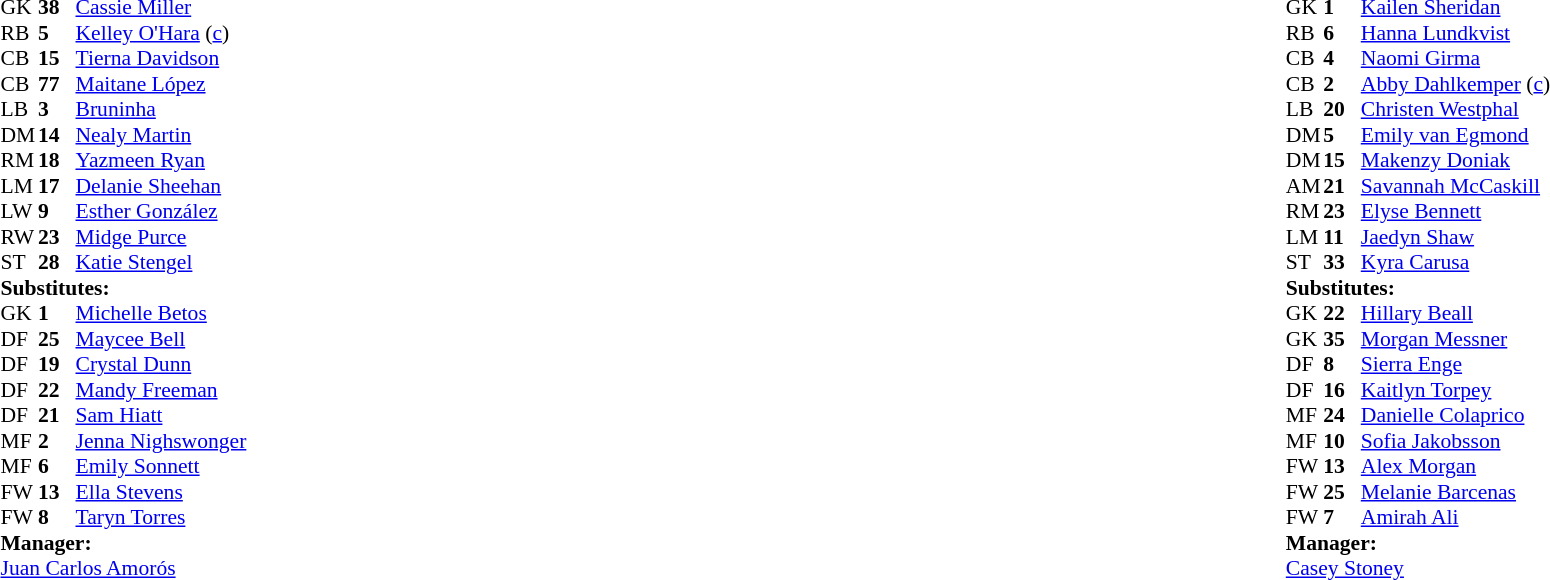<table width="100%">
<tr>
<td valign="top" width="40%"><br><table style="font-size:90%" cellspacing="0" cellpadding="0">
<tr>
<th width=25></th>
<th width=25></th>
</tr>
<tr>
<td>GK</td>
<td><strong>38</strong></td>
<td> <a href='#'>Cassie Miller</a></td>
</tr>
<tr>
<td>RB</td>
<td><strong>5</strong></td>
<td> <a href='#'>Kelley O'Hara</a> (<a href='#'>c</a>)</td>
<td></td>
<td></td>
</tr>
<tr>
<td>CB</td>
<td><strong>15</strong></td>
<td> <a href='#'>Tierna Davidson</a></td>
</tr>
<tr>
<td>CB</td>
<td><strong>77</strong></td>
<td>  <a href='#'>Maitane López</a></td>
<td></td>
<td></td>
</tr>
<tr>
<td>LB</td>
<td><strong>3</strong></td>
<td>  <a href='#'>Bruninha</a></td>
<td></td>
</tr>
<tr>
<td>DM</td>
<td><strong>14</strong></td>
<td> <a href='#'>Nealy Martin</a></td>
<td></td>
<td></td>
</tr>
<tr>
<td>RM</td>
<td><strong>18</strong></td>
<td> <a href='#'>Yazmeen Ryan</a></td>
<td></td>
<td></td>
</tr>
<tr>
<td>LM</td>
<td><strong>17</strong></td>
<td> <a href='#'>Delanie Sheehan</a></td>
<td></td>
</tr>
<tr>
<td>LW</td>
<td><strong>9</strong></td>
<td> <a href='#'>Esther González</a></td>
<td></td>
</tr>
<tr>
<td>RW</td>
<td><strong>23</strong></td>
<td> <a href='#'>Midge Purce</a></td>
<td></td>
<td></td>
</tr>
<tr>
<td>ST</td>
<td><strong>28</strong></td>
<td> <a href='#'>Katie Stengel</a></td>
<td></td>
<td></td>
</tr>
<tr>
<td colspan=3><strong>Substitutes:</strong></td>
</tr>
<tr>
<td>GK</td>
<td><strong>1</strong></td>
<td> <a href='#'>Michelle Betos</a></td>
</tr>
<tr>
<td>DF</td>
<td><strong>25</strong></td>
<td> <a href='#'>Maycee Bell</a></td>
<td></td>
<td></td>
</tr>
<tr>
<td>DF</td>
<td><strong>19</strong></td>
<td> <a href='#'>Crystal Dunn</a></td>
<td></td>
<td></td>
</tr>
<tr>
<td>DF</td>
<td><strong>22</strong></td>
<td> <a href='#'>Mandy Freeman</a></td>
</tr>
<tr>
<td>DF</td>
<td><strong>21</strong></td>
<td> <a href='#'>Sam Hiatt</a></td>
<td></td>
<td></td>
</tr>
<tr>
<td>MF</td>
<td><strong>2</strong></td>
<td> <a href='#'>Jenna Nighswonger</a></td>
<td></td>
<td></td>
</tr>
<tr>
<td>MF</td>
<td><strong>6</strong></td>
<td> <a href='#'>Emily Sonnett</a></td>
<td></td>
<td></td>
</tr>
<tr>
<td>FW</td>
<td><strong>13</strong></td>
<td> <a href='#'>Ella Stevens</a></td>
<td></td>
<td></td>
</tr>
<tr>
<td>FW</td>
<td><strong>8</strong></td>
<td> <a href='#'>Taryn Torres</a></td>
</tr>
<tr>
<td colspan=3><strong>Manager:</strong></td>
</tr>
<tr>
<td colspan=3> <a href='#'>Juan Carlos Amorós</a></td>
</tr>
</table>
</td>
<td valign="top"></td>
<td valign="top" width="50%"><br><table style="font-size:90%; margin:auto" cellspacing="0" cellpadding="0">
<tr>
<th width=25></th>
<th width=25></th>
</tr>
<tr>
<td>GK</td>
<td><strong>1</strong></td>
<td> <a href='#'>Kailen Sheridan</a></td>
</tr>
<tr>
<td>RB</td>
<td><strong>6</strong></td>
<td> <a href='#'>Hanna Lundkvist</a></td>
<td></td>
<td></td>
</tr>
<tr>
<td>CB</td>
<td><strong>4</strong></td>
<td> <a href='#'>Naomi Girma</a></td>
</tr>
<tr>
<td>CB</td>
<td><strong>2</strong></td>
<td> <a href='#'>Abby Dahlkemper</a> (<a href='#'>c</a>)</td>
</tr>
<tr>
<td>LB</td>
<td><strong>20</strong></td>
<td> <a href='#'>Christen Westphal</a></td>
<td></td>
<td></td>
</tr>
<tr>
<td>DM</td>
<td><strong>5</strong></td>
<td> <a href='#'>Emily van Egmond</a></td>
</tr>
<tr>
<td>DM</td>
<td><strong>15</strong></td>
<td> <a href='#'>Makenzy Doniak</a></td>
<td></td>
<td></td>
</tr>
<tr>
<td>AM</td>
<td><strong>21</strong></td>
<td> <a href='#'>Savannah McCaskill</a></td>
</tr>
<tr>
<td>RM</td>
<td><strong>23</strong></td>
<td> <a href='#'>Elyse Bennett</a></td>
<td></td>
<td></td>
</tr>
<tr>
<td>LM</td>
<td><strong>11</strong></td>
<td> <a href='#'>Jaedyn  Shaw</a></td>
<td></td>
<td></td>
</tr>
<tr>
<td>ST</td>
<td><strong>33</strong></td>
<td> <a href='#'>Kyra Carusa</a></td>
<td></td>
<td></td>
</tr>
<tr>
<td colspan=3><strong>Substitutes:</strong></td>
</tr>
<tr>
<td>GK</td>
<td><strong>22</strong></td>
<td> <a href='#'>Hillary Beall</a></td>
</tr>
<tr>
<td>GK</td>
<td><strong>35</strong></td>
<td> <a href='#'>Morgan Messner</a></td>
</tr>
<tr>
<td>DF</td>
<td><strong>8</strong></td>
<td> <a href='#'>Sierra Enge</a></td>
<td></td>
<td></td>
</tr>
<tr>
<td>DF</td>
<td><strong>16</strong></td>
<td> <a href='#'>Kaitlyn Torpey</a></td>
<td></td>
<td></td>
</tr>
<tr>
<td>MF</td>
<td><strong>24</strong></td>
<td> <a href='#'>Danielle  Colaprico</a></td>
<td></td>
<td></td>
</tr>
<tr>
<td>MF</td>
<td><strong>10</strong></td>
<td> <a href='#'>Sofia Jakobsson</a></td>
<td></td>
<td></td>
</tr>
<tr>
<td>FW</td>
<td><strong>13</strong></td>
<td> <a href='#'>Alex Morgan</a></td>
<td></td>
<td></td>
</tr>
<tr>
<td>FW</td>
<td><strong>25</strong></td>
<td> <a href='#'>Melanie Barcenas</a></td>
</tr>
<tr>
<td>FW</td>
<td><strong>7</strong></td>
<td> <a href='#'>Amirah Ali</a></td>
<td></td>
<td></td>
</tr>
<tr>
<td colspan=3><strong>Manager:</strong></td>
</tr>
<tr>
<td colspan=3> <a href='#'>Casey Stoney</a></td>
</tr>
</table>
</td>
</tr>
</table>
